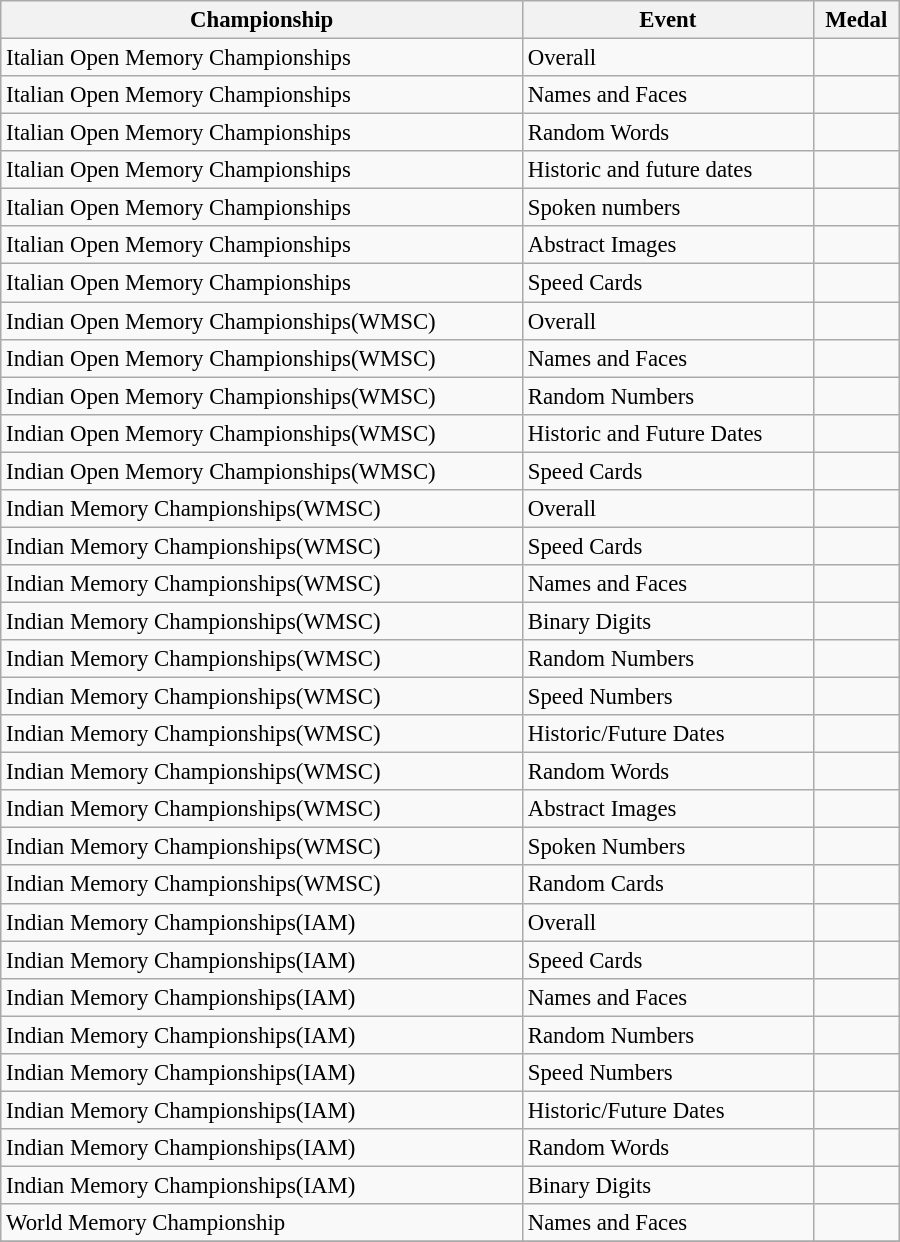<table class="wikitable sortable"  style="width:600px; font-size:95%;">
<tr>
<th style="text-align:center;">Championship</th>
<th style="text-align:center;">Event</th>
<th style="text-align:center;">Medal</th>
</tr>
<tr>
<td> Italian Open Memory Championships</td>
<td>Overall</td>
<td style="text-align:left;"></td>
</tr>
<tr>
<td> Italian Open Memory Championships</td>
<td>Names and Faces</td>
<td style="text-align:left;"></td>
</tr>
<tr>
<td> Italian Open Memory Championships</td>
<td>Random Words</td>
<td style="text-align:left;"></td>
</tr>
<tr>
<td> Italian Open Memory Championships</td>
<td>Historic and future dates</td>
<td style="text-align:left;"></td>
</tr>
<tr>
<td> Italian Open Memory Championships</td>
<td>Spoken numbers</td>
<td style="text-align:left;"></td>
</tr>
<tr>
<td> Italian Open Memory Championships</td>
<td>Abstract Images</td>
<td style="text-align:left;"></td>
</tr>
<tr>
<td> Italian Open Memory Championships</td>
<td>Speed Cards</td>
<td style="text-align:left;"></td>
</tr>
<tr>
<td> Indian Open Memory Championships(WMSC)</td>
<td>Overall</td>
<td style="text-align:left;"></td>
</tr>
<tr>
<td> Indian Open Memory Championships(WMSC)</td>
<td>Names and Faces</td>
<td style="text-align:left;"></td>
</tr>
<tr>
<td> Indian Open Memory Championships(WMSC)</td>
<td>Random Numbers</td>
<td style="text-align:left;"></td>
</tr>
<tr>
<td> Indian Open Memory Championships(WMSC)</td>
<td>Historic and Future Dates</td>
<td style="text-align:left;"></td>
</tr>
<tr>
<td> Indian Open Memory Championships(WMSC)</td>
<td>Speed Cards</td>
<td style="text-align:left;"></td>
</tr>
<tr>
<td> Indian Memory Championships(WMSC)</td>
<td>Overall</td>
<td style="text-align:left;"></td>
</tr>
<tr>
<td> Indian Memory Championships(WMSC)</td>
<td>Speed Cards</td>
<td style="text-align:left;"></td>
</tr>
<tr>
<td> Indian Memory Championships(WMSC)</td>
<td>Names and Faces</td>
<td style="text-align:left;"></td>
</tr>
<tr>
<td> Indian Memory Championships(WMSC)</td>
<td>Binary Digits</td>
<td style="text-align:left;"></td>
</tr>
<tr>
<td> Indian Memory Championships(WMSC)</td>
<td>Random Numbers</td>
<td style="text-align:left;"></td>
</tr>
<tr>
<td> Indian Memory Championships(WMSC)</td>
<td>Speed Numbers</td>
<td style="text-align:left;"></td>
</tr>
<tr>
<td> Indian Memory Championships(WMSC)</td>
<td>Historic/Future Dates</td>
<td style="text-align:left;"></td>
</tr>
<tr>
<td> Indian Memory Championships(WMSC)</td>
<td>Random Words</td>
<td style="text-align:left;"></td>
</tr>
<tr>
<td> Indian Memory Championships(WMSC)</td>
<td>Abstract Images</td>
<td style="text-align:left;"></td>
</tr>
<tr>
<td> Indian Memory Championships(WMSC)</td>
<td>Spoken Numbers</td>
<td style="text-align:left;"></td>
</tr>
<tr>
<td> Indian Memory Championships(WMSC)</td>
<td>Random Cards</td>
<td style="text-align:left;"></td>
</tr>
<tr>
<td> Indian Memory Championships(IAM)</td>
<td>Overall</td>
<td style="text-align:left;"></td>
</tr>
<tr>
<td> Indian Memory Championships(IAM)</td>
<td>Speed Cards</td>
<td style="text-align:left;"></td>
</tr>
<tr>
<td> Indian Memory Championships(IAM)</td>
<td>Names and Faces</td>
<td style="text-align:left;"></td>
</tr>
<tr>
<td> Indian Memory Championships(IAM)</td>
<td>Random Numbers</td>
<td style="text-align:left;"></td>
</tr>
<tr>
<td> Indian Memory Championships(IAM)</td>
<td>Speed Numbers</td>
<td style="text-align:left;"></td>
</tr>
<tr>
<td> Indian Memory Championships(IAM)</td>
<td>Historic/Future Dates</td>
<td style="text-align:left;"></td>
</tr>
<tr>
<td> Indian Memory Championships(IAM)</td>
<td>Random Words</td>
<td style="text-align:left;"></td>
</tr>
<tr>
<td> Indian Memory Championships(IAM)</td>
<td>Binary Digits</td>
<td style="text-align:left;"></td>
</tr>
<tr>
<td> World Memory Championship</td>
<td>Names and Faces</td>
<td style="text-align:left;"></td>
</tr>
<tr>
</tr>
</table>
